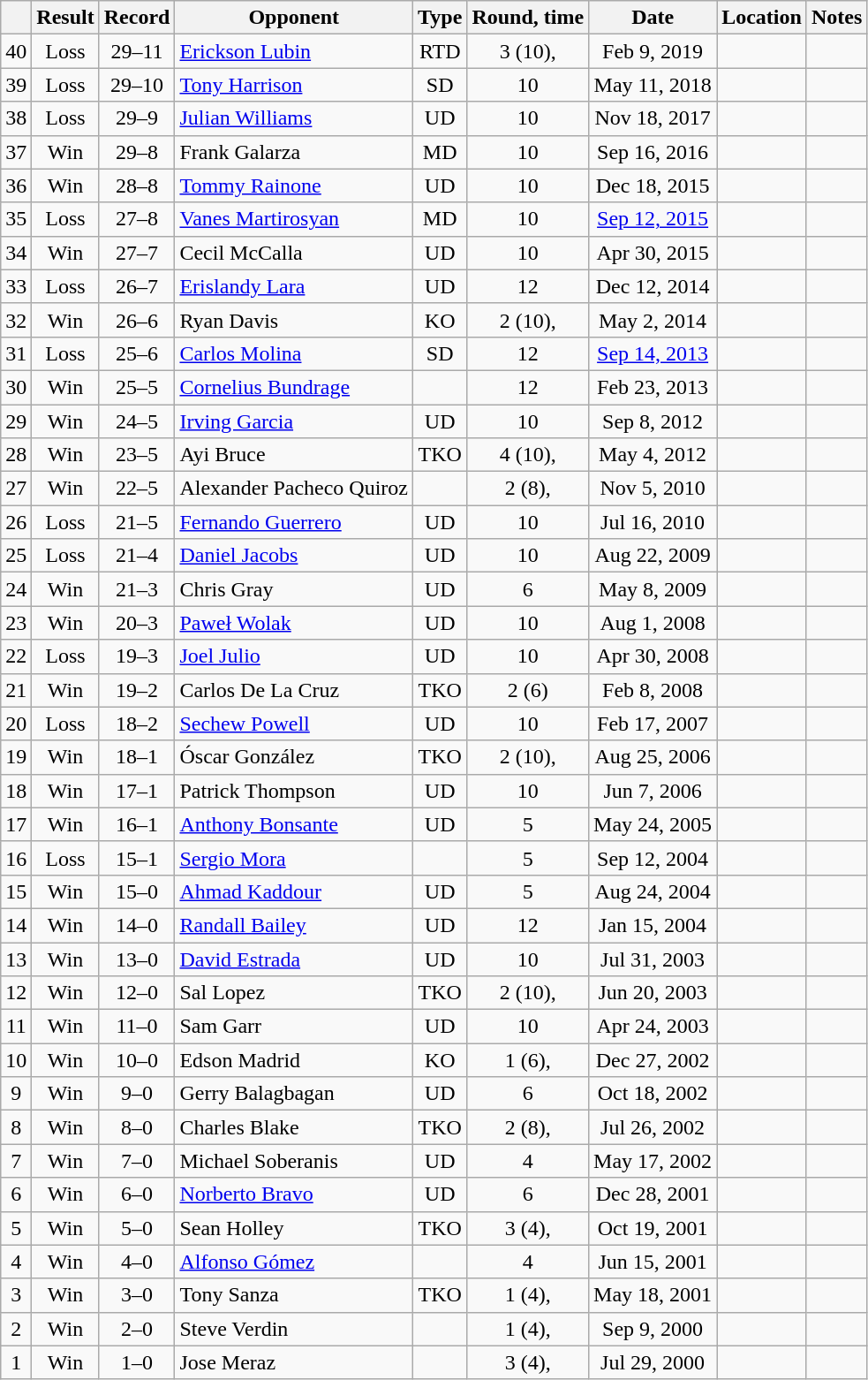<table class="wikitable" style="text-align:center">
<tr>
<th></th>
<th>Result</th>
<th>Record</th>
<th>Opponent</th>
<th>Type</th>
<th>Round, time</th>
<th>Date</th>
<th>Location</th>
<th>Notes</th>
</tr>
<tr>
<td>40</td>
<td>Loss</td>
<td>29–11</td>
<td style="text-align:left;"><a href='#'>Erickson Lubin</a></td>
<td>RTD</td>
<td>3 (10), </td>
<td>Feb 9, 2019</td>
<td style="text-align:left;"></td>
<td></td>
</tr>
<tr>
<td>39</td>
<td>Loss</td>
<td>29–10</td>
<td style="text-align:left;"><a href='#'>Tony Harrison</a></td>
<td>SD</td>
<td>10</td>
<td>May 11, 2018</td>
<td style="text-align:left;"></td>
<td></td>
</tr>
<tr>
<td>38</td>
<td>Loss</td>
<td>29–9</td>
<td style="text-align:left;"><a href='#'>Julian Williams</a></td>
<td>UD</td>
<td>10</td>
<td>Nov 18, 2017</td>
<td style="text-align:left;"></td>
<td></td>
</tr>
<tr>
<td>37</td>
<td>Win</td>
<td>29–8</td>
<td style="text-align:left;">Frank Galarza</td>
<td>MD</td>
<td>10</td>
<td>Sep 16, 2016</td>
<td style="text-align:left;"></td>
<td></td>
</tr>
<tr>
<td>36</td>
<td>Win</td>
<td>28–8</td>
<td style="text-align:left;"><a href='#'>Tommy Rainone</a></td>
<td>UD</td>
<td>10</td>
<td>Dec 18, 2015</td>
<td style="text-align:left;"></td>
<td></td>
</tr>
<tr>
<td>35</td>
<td>Loss</td>
<td>27–8</td>
<td style="text-align:left;"><a href='#'>Vanes Martirosyan</a></td>
<td>MD</td>
<td>10</td>
<td><a href='#'>Sep 12, 2015</a></td>
<td style="text-align:left;"></td>
<td></td>
</tr>
<tr>
<td>34</td>
<td>Win</td>
<td>27–7</td>
<td style="text-align:left;">Cecil McCalla</td>
<td>UD</td>
<td>10</td>
<td>Apr 30, 2015</td>
<td style="text-align:left;"></td>
<td></td>
</tr>
<tr>
<td>33</td>
<td>Loss</td>
<td>26–7</td>
<td style="text-align:left;"><a href='#'>Erislandy Lara</a></td>
<td>UD</td>
<td>12</td>
<td>Dec 12, 2014</td>
<td style="text-align:left;"></td>
<td style="text-align:left;"></td>
</tr>
<tr>
<td>32</td>
<td>Win</td>
<td>26–6</td>
<td style="text-align:left;">Ryan Davis</td>
<td>KO</td>
<td>2 (10), </td>
<td>May 2, 2014</td>
<td style="text-align:left;"></td>
<td></td>
</tr>
<tr>
<td>31</td>
<td>Loss</td>
<td>25–6</td>
<td style="text-align:left;"><a href='#'>Carlos Molina</a></td>
<td>SD</td>
<td>12</td>
<td><a href='#'>Sep 14, 2013</a></td>
<td style="text-align:left;"></td>
<td style="text-align:left;"></td>
</tr>
<tr>
<td>30</td>
<td>Win</td>
<td>25–5</td>
<td style="text-align:left;"><a href='#'>Cornelius Bundrage</a></td>
<td></td>
<td>12</td>
<td>Feb 23, 2013</td>
<td style="text-align:left;"></td>
<td style="text-align:left;"></td>
</tr>
<tr>
<td>29</td>
<td>Win</td>
<td>24–5</td>
<td style="text-align:left;"><a href='#'>Irving Garcia</a></td>
<td>UD</td>
<td>10</td>
<td>Sep 8, 2012</td>
<td style="text-align:left;"></td>
<td></td>
</tr>
<tr>
<td>28</td>
<td>Win</td>
<td>23–5</td>
<td style="text-align:left;">Ayi Bruce</td>
<td>TKO</td>
<td>4 (10), </td>
<td>May 4, 2012</td>
<td style="text-align:left;"></td>
<td></td>
</tr>
<tr>
<td>27</td>
<td>Win</td>
<td>22–5</td>
<td style="text-align:left;">Alexander Pacheco Quiroz</td>
<td></td>
<td>2 (8), </td>
<td>Nov 5, 2010</td>
<td style="text-align:left;"></td>
<td></td>
</tr>
<tr>
<td>26</td>
<td>Loss</td>
<td>21–5</td>
<td style="text-align:left;"><a href='#'>Fernando Guerrero</a></td>
<td>UD</td>
<td>10</td>
<td>Jul 16, 2010</td>
<td style="text-align:left;"></td>
<td style="text-align:left;"></td>
</tr>
<tr>
<td>25</td>
<td>Loss</td>
<td>21–4</td>
<td style="text-align:left;"><a href='#'>Daniel Jacobs</a></td>
<td>UD</td>
<td>10</td>
<td>Aug 22, 2009</td>
<td style="text-align:left;"></td>
<td style="text-align:left;"></td>
</tr>
<tr>
<td>24</td>
<td>Win</td>
<td>21–3</td>
<td style="text-align:left;">Chris Gray</td>
<td>UD</td>
<td>6</td>
<td>May 8, 2009</td>
<td style="text-align:left;"></td>
<td></td>
</tr>
<tr>
<td>23</td>
<td>Win</td>
<td>20–3</td>
<td style="text-align:left;"><a href='#'>Paweł Wolak</a></td>
<td>UD</td>
<td>10</td>
<td>Aug 1, 2008</td>
<td style="text-align:left;"></td>
<td></td>
</tr>
<tr>
<td>22</td>
<td>Loss</td>
<td>19–3</td>
<td style="text-align:left;"><a href='#'>Joel Julio</a></td>
<td>UD</td>
<td>10</td>
<td>Apr 30, 2008</td>
<td style="text-align:left;"></td>
<td></td>
</tr>
<tr>
<td>21</td>
<td>Win</td>
<td>19–2</td>
<td style="text-align:left;">Carlos De La Cruz</td>
<td>TKO</td>
<td>2 (6)</td>
<td>Feb 8, 2008</td>
<td style="text-align:left;"></td>
<td></td>
</tr>
<tr>
<td>20</td>
<td>Loss</td>
<td>18–2</td>
<td style="text-align:left;"><a href='#'>Sechew Powell</a></td>
<td>UD</td>
<td>10</td>
<td>Feb 17, 2007</td>
<td style="text-align:left;"></td>
<td></td>
</tr>
<tr>
<td>19</td>
<td>Win</td>
<td>18–1</td>
<td style="text-align:left;">Óscar González</td>
<td>TKO</td>
<td>2 (10), </td>
<td>Aug 25, 2006</td>
<td style="text-align:left;"></td>
<td></td>
</tr>
<tr>
<td>18</td>
<td>Win</td>
<td>17–1</td>
<td style="text-align:left;">Patrick Thompson</td>
<td>UD</td>
<td>10</td>
<td>Jun 7, 2006</td>
<td style="text-align:left;"></td>
<td></td>
</tr>
<tr>
<td>17</td>
<td>Win</td>
<td>16–1</td>
<td style="text-align:left;"><a href='#'>Anthony Bonsante</a></td>
<td>UD</td>
<td>5</td>
<td>May 24, 2005</td>
<td style="text-align:left;"></td>
<td></td>
</tr>
<tr>
<td>16</td>
<td>Loss</td>
<td>15–1</td>
<td style="text-align:left;"><a href='#'>Sergio Mora</a></td>
<td></td>
<td>5</td>
<td>Sep 12, 2004</td>
<td style="text-align:left;"></td>
<td style="text-align:left;"></td>
</tr>
<tr>
<td>15</td>
<td>Win</td>
<td>15–0</td>
<td style="text-align:left;"><a href='#'>Ahmad Kaddour</a></td>
<td>UD</td>
<td>5</td>
<td>Aug 24, 2004</td>
<td style="text-align:left;"></td>
<td style="text-align:left;"></td>
</tr>
<tr>
<td>14</td>
<td>Win</td>
<td>14–0</td>
<td style="text-align:left;"><a href='#'>Randall Bailey</a></td>
<td>UD</td>
<td>12</td>
<td>Jan 15, 2004</td>
<td style="text-align:left;"></td>
<td style="text-align:left;"></td>
</tr>
<tr>
<td>13</td>
<td>Win</td>
<td>13–0</td>
<td style="text-align:left;"><a href='#'>David Estrada</a></td>
<td>UD</td>
<td>10</td>
<td>Jul 31, 2003</td>
<td style="text-align:left;"></td>
<td></td>
</tr>
<tr>
<td>12</td>
<td>Win</td>
<td>12–0</td>
<td style="text-align:left;">Sal Lopez</td>
<td>TKO</td>
<td>2 (10), </td>
<td>Jun 20, 2003</td>
<td style="text-align:left;"></td>
<td></td>
</tr>
<tr>
<td>11</td>
<td>Win</td>
<td>11–0</td>
<td style="text-align:left;">Sam Garr</td>
<td>UD</td>
<td>10</td>
<td>Apr 24, 2003</td>
<td style="text-align:left;"></td>
<td></td>
</tr>
<tr>
<td>10</td>
<td>Win</td>
<td>10–0</td>
<td style="text-align:left;">Edson Madrid</td>
<td>KO</td>
<td>1 (6), </td>
<td>Dec 27, 2002</td>
<td style="text-align:left;"></td>
<td></td>
</tr>
<tr>
<td>9</td>
<td>Win</td>
<td>9–0</td>
<td style="text-align:left;">Gerry Balagbagan</td>
<td>UD</td>
<td>6</td>
<td>Oct 18, 2002</td>
<td style="text-align:left;"></td>
<td></td>
</tr>
<tr>
<td>8</td>
<td>Win</td>
<td>8–0</td>
<td style="text-align:left;">Charles Blake</td>
<td>TKO</td>
<td>2 (8), </td>
<td>Jul 26, 2002</td>
<td style="text-align:left;"></td>
<td></td>
</tr>
<tr>
<td>7</td>
<td>Win</td>
<td>7–0</td>
<td style="text-align:left;">Michael Soberanis</td>
<td>UD</td>
<td>4</td>
<td>May 17, 2002</td>
<td style="text-align:left;"></td>
<td></td>
</tr>
<tr>
<td>6</td>
<td>Win</td>
<td>6–0</td>
<td style="text-align:left;"><a href='#'>Norberto Bravo</a></td>
<td>UD</td>
<td>6</td>
<td>Dec 28, 2001</td>
<td style="text-align:left;"></td>
<td></td>
</tr>
<tr>
<td>5</td>
<td>Win</td>
<td>5–0</td>
<td style="text-align:left;">Sean Holley</td>
<td>TKO</td>
<td>3 (4), </td>
<td>Oct 19, 2001</td>
<td style="text-align:left;"></td>
<td></td>
</tr>
<tr>
<td>4</td>
<td>Win</td>
<td>4–0</td>
<td style="text-align:left;"><a href='#'>Alfonso Gómez</a></td>
<td></td>
<td>4</td>
<td>Jun 15, 2001</td>
<td style="text-align:left;"></td>
<td></td>
</tr>
<tr>
<td>3</td>
<td>Win</td>
<td>3–0</td>
<td style="text-align:left;">Tony Sanza</td>
<td>TKO</td>
<td>1 (4), </td>
<td>May 18, 2001</td>
<td style="text-align:left;"></td>
<td></td>
</tr>
<tr>
<td>2</td>
<td>Win</td>
<td>2–0</td>
<td style="text-align:left;">Steve Verdin</td>
<td></td>
<td>1 (4), </td>
<td>Sep 9, 2000</td>
<td style="text-align:left;"></td>
<td></td>
</tr>
<tr>
<td>1</td>
<td>Win</td>
<td>1–0</td>
<td style="text-align:left;">Jose Meraz</td>
<td></td>
<td>3 (4), </td>
<td>Jul 29, 2000</td>
<td style="text-align:left;"></td>
<td></td>
</tr>
</table>
